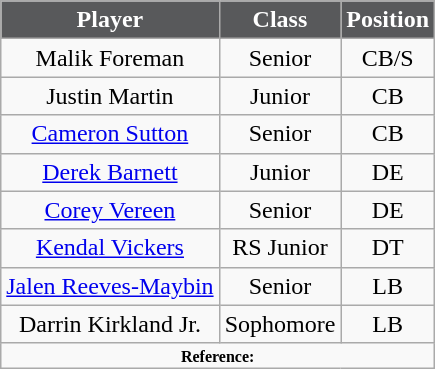<table class="wikitable">
<tr>
<th style="background: #58595B; color: white">Player</th>
<th style="background: #58595B; color: white">Class</th>
<th style="background: #58595B; color: white">Position</th>
</tr>
<tr align=center>
<td>Malik Foreman</td>
<td>Senior</td>
<td>CB/S</td>
</tr>
<tr align=center>
<td>Justin Martin</td>
<td>Junior</td>
<td>CB</td>
</tr>
<tr align=center>
<td><a href='#'>Cameron Sutton</a></td>
<td>Senior</td>
<td>CB</td>
</tr>
<tr align=center>
<td><a href='#'>Derek Barnett</a></td>
<td>Junior</td>
<td>DE</td>
</tr>
<tr align=center>
<td><a href='#'>Corey Vereen</a></td>
<td>Senior</td>
<td>DE</td>
</tr>
<tr align=center>
<td><a href='#'>Kendal Vickers</a></td>
<td>RS Junior</td>
<td>DT</td>
</tr>
<tr align=center>
<td><a href='#'>Jalen Reeves-Maybin</a></td>
<td>Senior</td>
<td>LB</td>
</tr>
<tr align=center>
<td>Darrin Kirkland Jr.</td>
<td>Sophomore</td>
<td>LB</td>
</tr>
<tr align=center>
<td colspan="3"  style="font-size:8pt; text-align:center;"><strong>Reference:</strong></td>
</tr>
</table>
